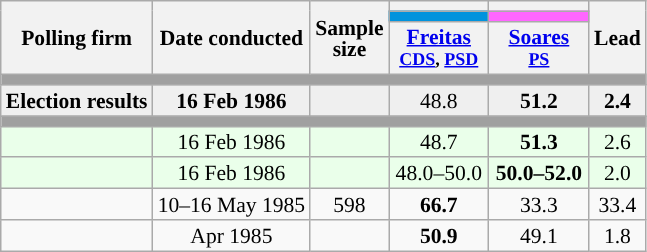<table class="wikitable unsortable" style="text-align:center;font-size:90%;line-height:14px;">
<tr>
<th rowspan="3">Polling firm</th>
<th rowspan="3">Date conducted</th>
<th rowspan="3">Sample<br>size</th>
<th width=60px></th>
<th width=60px></th>
<th rowspan=3 width=25px>Lead</th>
</tr>
<tr>
<td bgcolor=#0093DD></td>
<td bgcolor=#FF66FF></td>
</tr>
<tr>
<th><a href='#'>Freitas</a><br><small><a href='#'>CDS</a>, <a href='#'>PSD</a></small></th>
<th><a href='#'>Soares</a><br><small><a href='#'>PS</a></small></th>
</tr>
<tr>
<td colspan="9" style="background:#A0A0A0"></td>
</tr>
<tr style="background:#EFEFEF;">
<td><strong>Election results</strong></td>
<td><strong>16 Feb 1986</strong></td>
<td></td>
<td>48.8</td>
<td><strong>51.2</strong></td>
<td style="background:"><strong>2.4</strong></td>
</tr>
<tr>
<td colspan="9" style="background:#A0A0A0"></td>
</tr>
<tr style="background:#EAFFEA">
<td></td>
<td>16 Feb 1986</td>
<td></td>
<td>48.7</td>
<td><strong>51.3</strong></td>
<td style="background:">2.6</td>
</tr>
<tr style="background:#EAFFEA">
<td></td>
<td>16 Feb 1986</td>
<td></td>
<td>48.0–50.0</td>
<td><strong>50.0–52.0</strong></td>
<td style="background:">2.0</td>
</tr>
<tr>
<td></td>
<td>10–16 May 1985</td>
<td>598</td>
<td><strong>66.7</strong></td>
<td>33.3</td>
<td style="background:">33.4</td>
</tr>
<tr>
<td></td>
<td>Apr 1985</td>
<td></td>
<td><strong>50.9</strong></td>
<td>49.1</td>
<td style="background:">1.8</td>
</tr>
</table>
